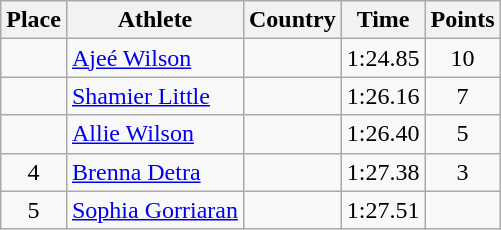<table class="wikitable">
<tr>
<th>Place</th>
<th>Athlete</th>
<th>Country</th>
<th>Time</th>
<th>Points</th>
</tr>
<tr>
<td align=center></td>
<td><a href='#'>Ajeé Wilson</a></td>
<td></td>
<td>1:24.85</td>
<td align=center>10</td>
</tr>
<tr>
<td align=center></td>
<td><a href='#'>Shamier Little</a></td>
<td></td>
<td>1:26.16</td>
<td align=center>7</td>
</tr>
<tr>
<td align=center></td>
<td><a href='#'>Allie Wilson</a></td>
<td></td>
<td>1:26.40</td>
<td align=center>5</td>
</tr>
<tr>
<td align=center>4</td>
<td><a href='#'>Brenna Detra</a></td>
<td></td>
<td>1:27.38</td>
<td align=center>3</td>
</tr>
<tr>
<td align=center>5</td>
<td><a href='#'>Sophia Gorriaran</a></td>
<td></td>
<td>1:27.51</td>
<td align=center></td>
</tr>
</table>
